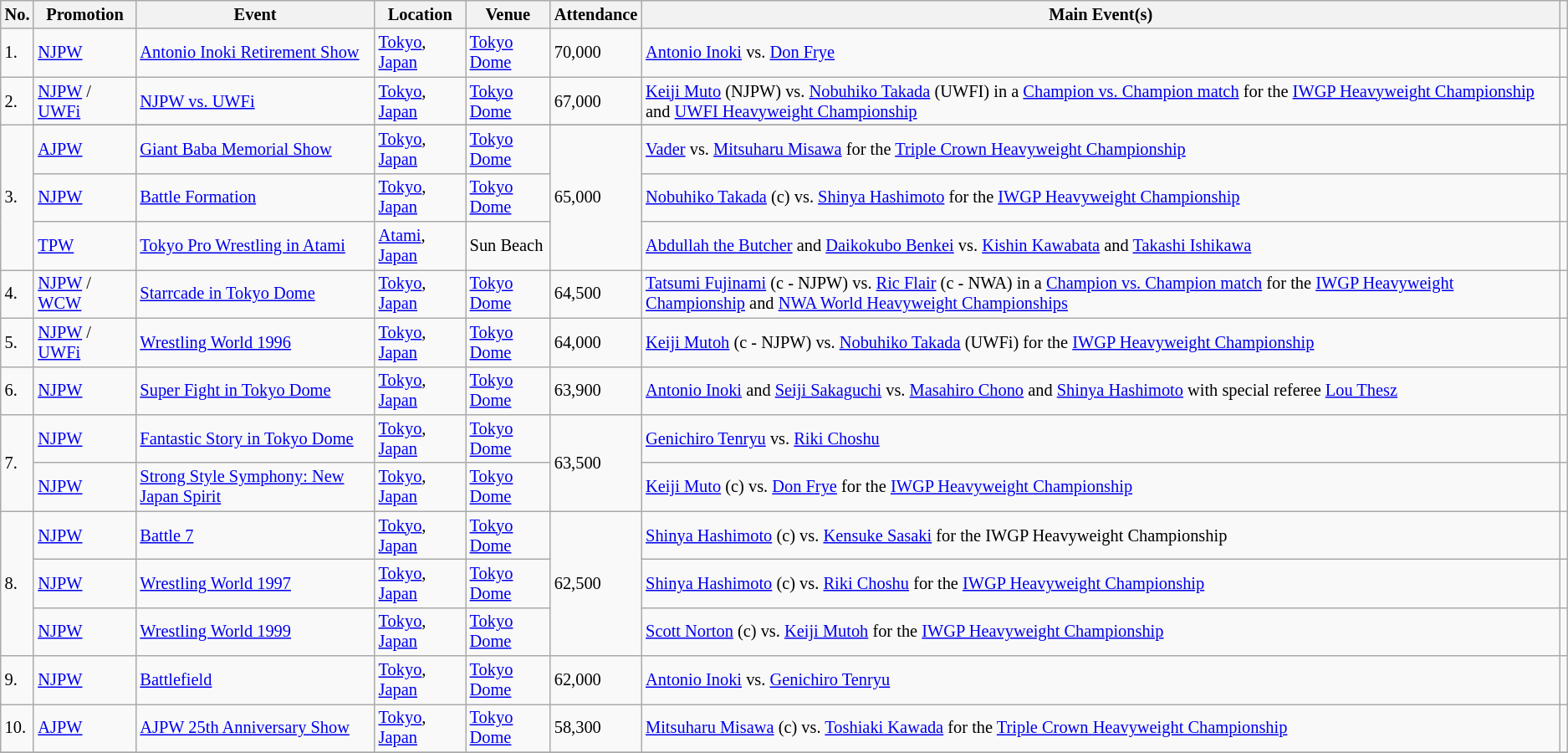<table class="wikitable sortable" style="font-size:85%;">
<tr>
<th>No.</th>
<th>Promotion</th>
<th>Event</th>
<th>Location</th>
<th>Venue</th>
<th>Attendance</th>
<th class=unsortable>Main Event(s)</th>
<th class=unsortable></th>
</tr>
<tr>
<td>1.</td>
<td><a href='#'>NJPW</a></td>
<td><a href='#'>Antonio Inoki Retirement Show</a> <br> </td>
<td><a href='#'>Tokyo</a>, <a href='#'>Japan</a></td>
<td><a href='#'>Tokyo Dome</a></td>
<td>70,000</td>
<td><a href='#'>Antonio Inoki</a> vs. <a href='#'>Don Frye</a></td>
<td></td>
</tr>
<tr>
<td>2.</td>
<td><a href='#'>NJPW</a> / <a href='#'>UWFi</a></td>
<td><a href='#'>NJPW vs. UWFi</a> <br> </td>
<td><a href='#'>Tokyo</a>, <a href='#'>Japan</a></td>
<td><a href='#'>Tokyo Dome</a></td>
<td>67,000</td>
<td><a href='#'>Keiji Muto</a> (NJPW) vs. <a href='#'>Nobuhiko Takada</a> (UWFI) in a <a href='#'>Champion vs. Champion match</a> for the <a href='#'>IWGP Heavyweight Championship</a> and <a href='#'>UWFI Heavyweight Championship</a></td>
<td></td>
</tr>
<tr>
<td rowspan=4>3.</td>
</tr>
<tr>
<td><a href='#'>AJPW</a></td>
<td><a href='#'>Giant Baba Memorial Show</a> <br> </td>
<td><a href='#'>Tokyo</a>, <a href='#'>Japan</a></td>
<td><a href='#'>Tokyo Dome</a></td>
<td rowspan=3>65,000</td>
<td><a href='#'>Vader</a> vs. <a href='#'>Mitsuharu Misawa</a> for the <a href='#'>Triple Crown Heavyweight Championship</a></td>
<td></td>
</tr>
<tr>
<td><a href='#'>NJPW</a></td>
<td><a href='#'>Battle Formation</a> <br> </td>
<td><a href='#'>Tokyo</a>, <a href='#'>Japan</a></td>
<td><a href='#'>Tokyo Dome</a></td>
<td><a href='#'>Nobuhiko Takada</a> (c) vs. <a href='#'>Shinya Hashimoto</a> for the <a href='#'>IWGP Heavyweight Championship</a></td>
<td></td>
</tr>
<tr>
<td><a href='#'>TPW</a></td>
<td><a href='#'>Tokyo Pro Wrestling in Atami</a> <br> </td>
<td><a href='#'>Atami</a>, <a href='#'>Japan</a></td>
<td>Sun Beach</td>
<td><a href='#'>Abdullah the Butcher</a> and <a href='#'>Daikokubo Benkei</a> vs. <a href='#'>Kishin Kawabata</a> and <a href='#'>Takashi Ishikawa</a></td>
<td></td>
</tr>
<tr>
<td>4.</td>
<td><a href='#'>NJPW</a> / <a href='#'>WCW</a></td>
<td><a href='#'>Starrcade in Tokyo Dome</a> <br> </td>
<td><a href='#'>Tokyo</a>, <a href='#'>Japan</a></td>
<td><a href='#'>Tokyo Dome</a></td>
<td>64,500</td>
<td><a href='#'>Tatsumi Fujinami</a> (c - NJPW) vs. <a href='#'>Ric Flair</a> (c - NWA) in a <a href='#'>Champion vs. Champion match</a> for the <a href='#'>IWGP Heavyweight Championship</a> and <a href='#'>NWA World Heavyweight Championships</a></td>
<td></td>
</tr>
<tr>
<td>5.</td>
<td><a href='#'>NJPW</a> / <a href='#'>UWFi</a></td>
<td><a href='#'>Wrestling World 1996</a> <br> </td>
<td><a href='#'>Tokyo</a>, <a href='#'>Japan</a></td>
<td><a href='#'>Tokyo Dome</a></td>
<td>64,000</td>
<td><a href='#'>Keiji Mutoh</a> (c - NJPW) vs. <a href='#'>Nobuhiko Takada</a> (UWFi) for the <a href='#'>IWGP Heavyweight Championship</a></td>
<td></td>
</tr>
<tr>
<td>6.</td>
<td><a href='#'>NJPW</a></td>
<td><a href='#'>Super Fight in Tokyo Dome</a> <br> </td>
<td><a href='#'>Tokyo</a>, <a href='#'>Japan</a></td>
<td><a href='#'>Tokyo Dome</a></td>
<td>63,900</td>
<td><a href='#'>Antonio Inoki</a> and <a href='#'>Seiji Sakaguchi</a> vs. <a href='#'>Masahiro Chono</a> and <a href='#'>Shinya Hashimoto</a> with special referee <a href='#'>Lou Thesz</a></td>
<td></td>
</tr>
<tr>
<td rowspan=2>7.</td>
<td><a href='#'>NJPW</a></td>
<td><a href='#'>Fantastic Story in Tokyo Dome</a> <br> </td>
<td><a href='#'>Tokyo</a>, <a href='#'>Japan</a></td>
<td><a href='#'>Tokyo Dome</a></td>
<td rowspan=2>63,500</td>
<td><a href='#'>Genichiro Tenryu</a> vs. <a href='#'>Riki Choshu</a></td>
<td></td>
</tr>
<tr>
<td><a href='#'>NJPW</a></td>
<td><a href='#'>Strong Style Symphony: New Japan Spirit</a> <br> </td>
<td><a href='#'>Tokyo</a>, <a href='#'>Japan</a></td>
<td><a href='#'>Tokyo Dome</a></td>
<td><a href='#'>Keiji Muto</a> (c) vs. <a href='#'>Don Frye</a> for the <a href='#'>IWGP Heavyweight Championship</a></td>
<td></td>
</tr>
<tr>
<td rowspan=3>8.</td>
<td><a href='#'>NJPW</a></td>
<td><a href='#'>Battle 7</a> <br> </td>
<td><a href='#'>Tokyo</a>, <a href='#'>Japan</a></td>
<td><a href='#'>Tokyo Dome</a></td>
<td rowspan=3>62,500</td>
<td><a href='#'>Shinya Hashimoto</a> (c) vs. <a href='#'>Kensuke Sasaki</a> for the IWGP Heavyweight Championship</td>
<td></td>
</tr>
<tr>
<td><a href='#'>NJPW</a></td>
<td><a href='#'>Wrestling World 1997</a> <br> </td>
<td><a href='#'>Tokyo</a>, <a href='#'>Japan</a></td>
<td><a href='#'>Tokyo Dome</a></td>
<td><a href='#'>Shinya Hashimoto</a> (c) vs. <a href='#'>Riki Choshu</a> for the <a href='#'>IWGP Heavyweight Championship</a></td>
<td></td>
</tr>
<tr>
<td><a href='#'>NJPW</a></td>
<td><a href='#'>Wrestling World 1999</a> <br> </td>
<td><a href='#'>Tokyo</a>, <a href='#'>Japan</a></td>
<td><a href='#'>Tokyo Dome</a></td>
<td><a href='#'>Scott Norton</a> (c) vs. <a href='#'>Keiji Mutoh</a> for the <a href='#'>IWGP Heavyweight Championship</a></td>
<td></td>
</tr>
<tr>
<td>9.</td>
<td><a href='#'>NJPW</a></td>
<td><a href='#'>Battlefield</a> <br> </td>
<td><a href='#'>Tokyo</a>, <a href='#'>Japan</a></td>
<td><a href='#'>Tokyo Dome</a></td>
<td>62,000</td>
<td><a href='#'>Antonio Inoki</a> vs. <a href='#'>Genichiro Tenryu</a></td>
<td></td>
</tr>
<tr>
<td>10.</td>
<td><a href='#'>AJPW</a></td>
<td><a href='#'>AJPW 25th Anniversary Show</a> <br> </td>
<td><a href='#'>Tokyo</a>, <a href='#'>Japan</a></td>
<td><a href='#'>Tokyo Dome</a></td>
<td>58,300</td>
<td><a href='#'>Mitsuharu Misawa</a> (c) vs. <a href='#'>Toshiaki Kawada</a> for the <a href='#'>Triple Crown Heavyweight Championship</a></td>
<td></td>
</tr>
<tr>
</tr>
</table>
